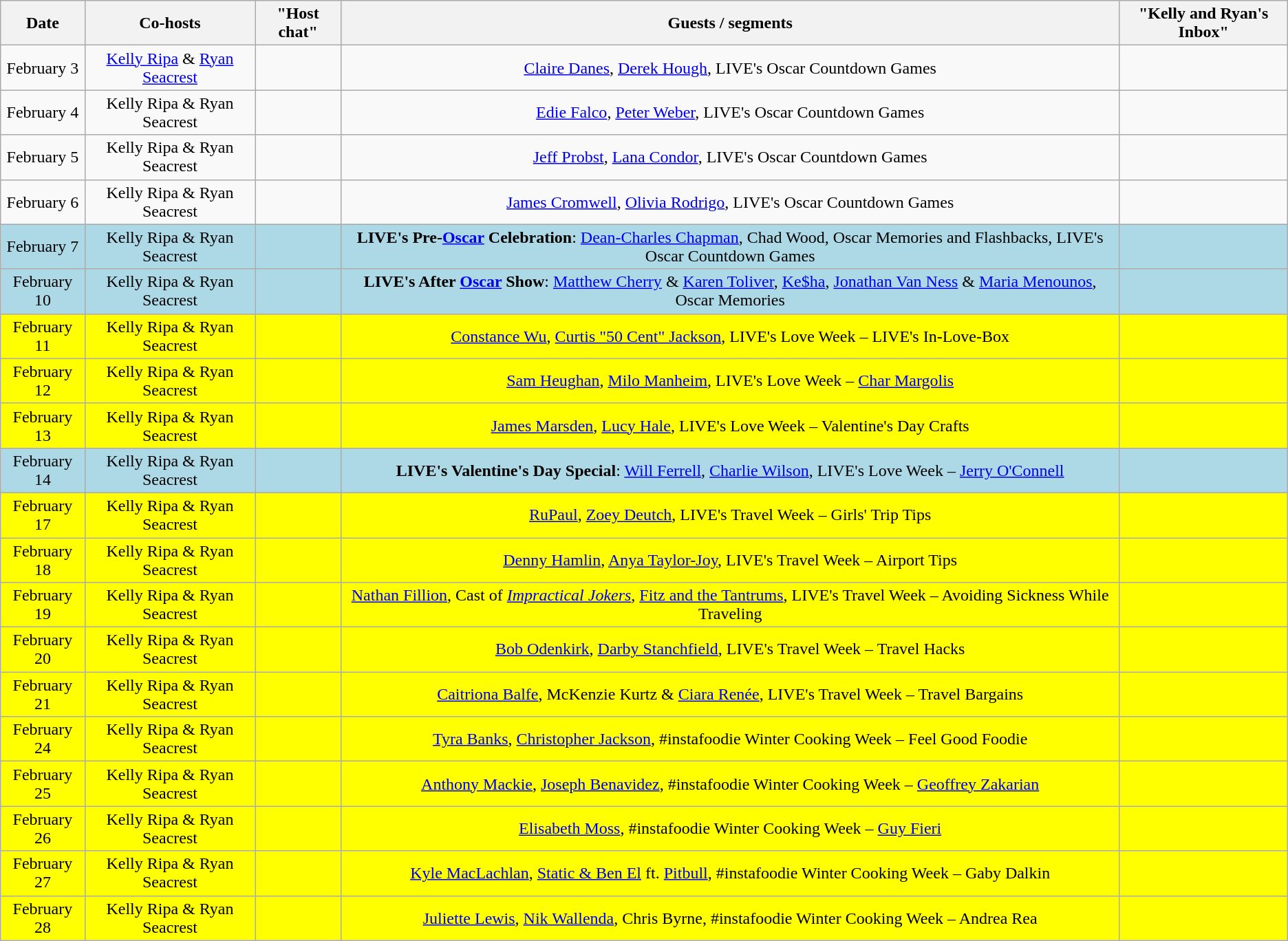<table class="wikitable sortable" style="text-align:center;">
<tr>
<th>Date</th>
<th>Co-hosts</th>
<th>"Host chat"</th>
<th>Guests / segments</th>
<th>"Kelly and Ryan's Inbox"</th>
</tr>
<tr>
<td>February 3</td>
<td><a href='#'>Kelly Ripa</a> & <a href='#'>Ryan Seacrest</a></td>
<td></td>
<td><a href='#'>Claire Danes</a>, <a href='#'>Derek Hough</a>, LIVE's Oscar Countdown Games</td>
<td></td>
</tr>
<tr>
<td>February 4</td>
<td>Kelly Ripa & Ryan Seacrest</td>
<td></td>
<td><a href='#'>Edie Falco</a>, <a href='#'>Peter Weber</a>, LIVE's Oscar Countdown Games</td>
<td></td>
</tr>
<tr>
<td>February 5</td>
<td>Kelly Ripa & Ryan Seacrest</td>
<td></td>
<td><a href='#'>Jeff Probst</a>, <a href='#'>Lana Condor</a>, LIVE's Oscar Countdown Games</td>
<td></td>
</tr>
<tr>
<td>February 6</td>
<td>Kelly Ripa & Ryan Seacrest</td>
<td></td>
<td><a href='#'>James Cromwell</a>, <a href='#'>Olivia Rodrigo</a>, LIVE's Oscar Countdown Games</td>
<td></td>
</tr>
<tr style="background:lightblue;">
<td>February 7</td>
<td>Kelly Ripa & Ryan Seacrest</td>
<td></td>
<td><strong>LIVE's Pre-<a href='#'>Oscar</a> Celebration</strong>: <a href='#'>Dean-Charles Chapman</a>, Chad Wood, Oscar Memories and Flashbacks, LIVE's Oscar Countdown Games</td>
<td></td>
</tr>
<tr style="background:lightblue;">
<td>February 10</td>
<td>Kelly Ripa & Ryan Seacrest</td>
<td></td>
<td><strong>LIVE's After <a href='#'>Oscar</a> Show</strong>: <a href='#'>Matthew Cherry</a> & <a href='#'>Karen Toliver</a>, <a href='#'>Ke$ha</a>, <a href='#'>Jonathan Van Ness</a> & <a href='#'>Maria Menounos</a>, Oscar Memories</td>
<td></td>
</tr>
<tr style="background:yellow;">
<td>February 11</td>
<td>Kelly Ripa & Ryan Seacrest</td>
<td></td>
<td><a href='#'>Constance Wu</a>, <a href='#'>Curtis "50 Cent" Jackson</a>, LIVE's Love Week – LIVE's In-Love-Box</td>
<td></td>
</tr>
<tr style="background:yellow;">
<td>February 12</td>
<td>Kelly Ripa & Ryan Seacrest</td>
<td></td>
<td><a href='#'>Sam Heughan</a>, <a href='#'>Milo Manheim</a>, LIVE's Love Week – <a href='#'>Char Margolis</a></td>
<td></td>
</tr>
<tr style="background:yellow;">
<td>February 13</td>
<td>Kelly Ripa & Ryan Seacrest</td>
<td></td>
<td><a href='#'>James Marsden</a>, <a href='#'>Lucy Hale</a>, LIVE's Love Week – Valentine's Day Crafts</td>
<td></td>
</tr>
<tr style="background:lightblue;">
<td>February 14</td>
<td>Kelly Ripa & Ryan Seacrest</td>
<td></td>
<td><strong>LIVE's Valentine's Day Special</strong>: <a href='#'>Will Ferrell</a>, <a href='#'>Charlie Wilson</a>, LIVE's Love Week – <a href='#'>Jerry O'Connell</a></td>
<td></td>
</tr>
<tr style="background:yellow;">
<td>February 17</td>
<td>Kelly Ripa & Ryan Seacrest</td>
<td></td>
<td><a href='#'>RuPaul</a>, <a href='#'>Zoey Deutch</a>, LIVE's Travel Week – Girls' Trip Tips</td>
<td></td>
</tr>
<tr style="background:yellow;">
<td>February 18</td>
<td>Kelly Ripa & Ryan Seacrest</td>
<td></td>
<td><a href='#'>Denny Hamlin</a>, <a href='#'>Anya Taylor-Joy</a>, LIVE's Travel Week – Airport Tips</td>
<td></td>
</tr>
<tr style="background:yellow;">
<td>February 19</td>
<td>Kelly Ripa & Ryan Seacrest</td>
<td></td>
<td><a href='#'>Nathan Fillion</a>, Cast of <em><a href='#'>Impractical Jokers</a></em>, <a href='#'>Fitz and the Tantrums</a>, LIVE's Travel Week – Avoiding Sickness While Traveling</td>
<td></td>
</tr>
<tr style="background:yellow;">
<td>February 20</td>
<td>Kelly Ripa & Ryan Seacrest</td>
<td></td>
<td><a href='#'>Bob Odenkirk</a>, <a href='#'>Darby Stanchfield</a>, LIVE's Travel Week – Travel Hacks</td>
<td></td>
</tr>
<tr style="background:yellow;">
<td>February 21</td>
<td>Kelly Ripa & Ryan Seacrest</td>
<td></td>
<td><a href='#'>Caitriona Balfe</a>, McKenzie Kurtz & <a href='#'>Ciara Renée</a>, LIVE's Travel Week – Travel Bargains</td>
<td></td>
</tr>
<tr style="background:yellow;">
<td>February 24</td>
<td>Kelly Ripa & Ryan Seacrest</td>
<td></td>
<td><a href='#'>Tyra Banks</a>, <a href='#'>Christopher Jackson</a>, #instafoodie Winter Cooking Week – Feel Good Foodie</td>
<td></td>
</tr>
<tr style="background:yellow;">
<td>February 25</td>
<td>Kelly Ripa & Ryan Seacrest</td>
<td></td>
<td><a href='#'>Anthony Mackie</a>, <a href='#'>Joseph Benavidez</a>, #instafoodie Winter Cooking Week – <a href='#'>Geoffrey Zakarian</a></td>
<td></td>
</tr>
<tr style="background:yellow;">
<td>February 26</td>
<td>Kelly Ripa & Ryan Seacrest</td>
<td></td>
<td><a href='#'>Elisabeth Moss</a>, #instafoodie Winter Cooking Week – <a href='#'>Guy Fieri</a></td>
<td></td>
</tr>
<tr style="background:yellow;">
<td>February 27</td>
<td>Kelly Ripa & Ryan Seacrest</td>
<td></td>
<td><a href='#'>Kyle MacLachlan</a>, <a href='#'>Static & Ben El</a> ft. <a href='#'>Pitbull</a>, #instafoodie Winter Cooking Week – Gaby Dalkin</td>
<td></td>
</tr>
<tr style="background:yellow;">
<td>February 28</td>
<td>Kelly Ripa & Ryan Seacrest</td>
<td></td>
<td><a href='#'>Juliette Lewis</a>, <a href='#'>Nik Wallenda</a>, Chris Byrne, #instafoodie Winter Cooking Week – Andrea Rea</td>
<td></td>
</tr>
</table>
